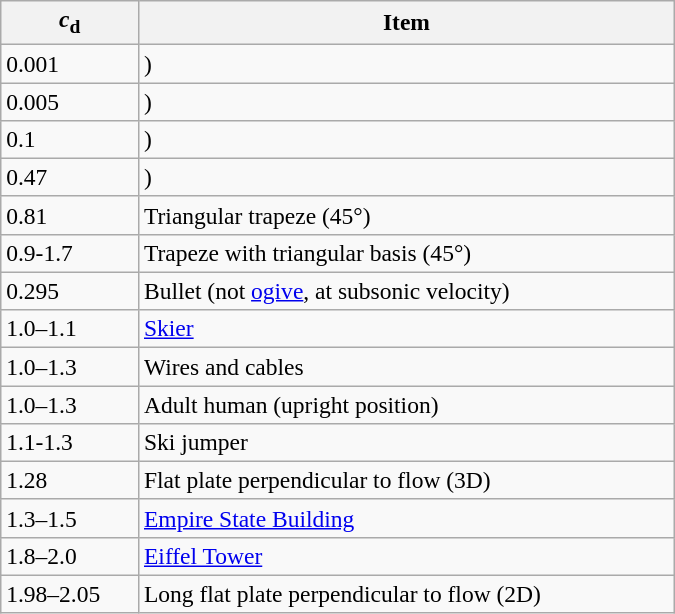<table class="wikitable sortable" style="font-size:98%; width:450px;">
<tr>
<th><em>c</em><sub>d</sub></th>
<th class="unsortable">Item</th>
</tr>
<tr>
<td>0.001</td>
<td>)</td>
</tr>
<tr>
<td>0.005</td>
<td>)</td>
</tr>
<tr>
<td>0.1</td>
<td>)</td>
</tr>
<tr>
<td>0.47</td>
<td>)</td>
</tr>
<tr>
<td>0.81</td>
<td>Triangular trapeze (45°)</td>
</tr>
<tr>
<td>0.9-1.7</td>
<td>Trapeze with triangular basis (45°)</td>
</tr>
<tr>
<td>0.295</td>
<td>Bullet (not <a href='#'>ogive</a>, at subsonic velocity)</td>
</tr>
<tr>
<td>1.0–1.1</td>
<td><a href='#'>Skier</a></td>
</tr>
<tr>
<td>1.0–1.3</td>
<td>Wires and cables</td>
</tr>
<tr>
<td>1.0–1.3</td>
<td>Adult human (upright position)</td>
</tr>
<tr>
<td>1.1-1.3</td>
<td>Ski jumper</td>
</tr>
<tr>
<td>1.28</td>
<td>Flat plate perpendicular to flow (3D)</td>
</tr>
<tr>
<td>1.3–1.5</td>
<td><a href='#'>Empire State Building</a></td>
</tr>
<tr>
<td>1.8–2.0</td>
<td><a href='#'>Eiffel Tower</a></td>
</tr>
<tr>
<td>1.98–2.05</td>
<td>Long flat plate perpendicular to flow (2D)</td>
</tr>
</table>
